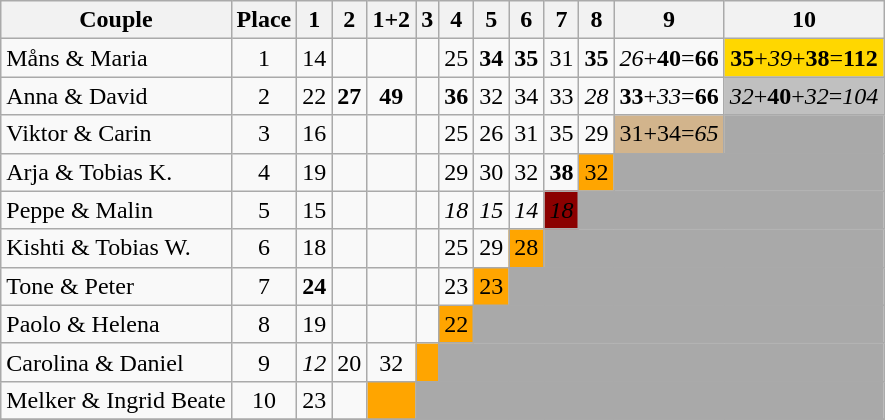<table class="wikitable sortable" align="center" style="text-align:center;">
<tr>
<th>Couple</th>
<th>Place</th>
<th>1</th>
<th>2</th>
<th>1+2</th>
<th>3</th>
<th>4</th>
<th>5</th>
<th>6</th>
<th>7</th>
<th>8</th>
<th>9</th>
<th>10</th>
</tr>
<tr>
<td style="text-align:left;">Måns & Maria</td>
<td>1</td>
<td>14</td>
<td></td>
<td></td>
<td></td>
<td>25</td>
<td><span><strong>34</strong></span></td>
<td><span><strong>35</strong></span></td>
<td>31</td>
<td><span><strong>35</strong></span></td>
<td><span><em>26</em></span>+<span><strong>40</strong></span>=<span><strong>66</strong></span></td>
<td style="background:gold;"><span><strong>35</strong></span>+<span><em>39</em></span>+<span><strong>38</strong></span>=<span><strong>112</strong></span></td>
</tr>
<tr>
<td style="text-align:left;">Anna & David</td>
<td>2</td>
<td>22</td>
<td><span><strong>27</strong></span></td>
<td><span><strong>49</strong></span></td>
<td></td>
<td><span><strong>36</strong></span></td>
<td>32</td>
<td>34</td>
<td>33</td>
<td><span><em>28</em></span></td>
<td><span><strong>33</strong></span>+<span><em>33</em></span>=<span><strong>66</strong></span></td>
<td bgcolor="silver"><span><em>32</em></span>+<span><strong>40</strong></span>+<span><em>32</em></span>=<span><em>104</em></span></td>
</tr>
<tr>
<td style="text-align:left;">Viktor & Carin</td>
<td>3</td>
<td>16</td>
<td></td>
<td></td>
<td></td>
<td>25</td>
<td>26</td>
<td>31</td>
<td>35</td>
<td>29</td>
<td style="background:tan;">31+34=<span><em>65</em></span></td>
<td style="background:darkgray;" colspan="1"></td>
</tr>
<tr>
<td style="text-align:left;">Arja & Tobias K.</td>
<td>4</td>
<td>19</td>
<td></td>
<td></td>
<td></td>
<td>29</td>
<td>30</td>
<td>32</td>
<td><span><strong>38</strong></span></td>
<td style="background:orange;">32</td>
<td style="background:darkgray;" colspan="2"></td>
</tr>
<tr>
<td style="text-align:left;">Peppe & Malin</td>
<td>5</td>
<td>15</td>
<td></td>
<td></td>
<td></td>
<td><span><em>18</em></span></td>
<td><span><em>15</em></span></td>
<td><span><em>14</em></span></td>
<td style="background:darkred;"><span><em>18</em></span></td>
<td style="background:darkgray;" colspan="3"></td>
</tr>
<tr>
<td style="text-align:left;">Kishti & Tobias W.</td>
<td>6</td>
<td>18</td>
<td></td>
<td></td>
<td></td>
<td>25</td>
<td>29</td>
<td style="background:orange;">28</td>
<td style="background:darkgray;" colspan="4"></td>
</tr>
<tr>
<td style="text-align:left;">Tone & Peter</td>
<td>7</td>
<td><span><strong>24</strong></span></td>
<td></td>
<td></td>
<td></td>
<td>23</td>
<td style="background:orange;">23</td>
<td style="background:darkgray;" colspan="5"></td>
</tr>
<tr>
<td style="text-align:left;">Paolo & Helena</td>
<td>8</td>
<td>19</td>
<td></td>
<td></td>
<td></td>
<td style="background:orange;">22</td>
<td style="background:darkgray;" colspan="6"></td>
</tr>
<tr>
<td style="text-align:left;">Carolina & Daniel</td>
<td>9</td>
<td><span><em>12</em></span></td>
<td>20</td>
<td>32</td>
<td style="background:orange;"></td>
<td style="background:darkgray;" colspan="7"></td>
</tr>
<tr>
<td style="text-align:left;">Melker & Ingrid Beate</td>
<td>10</td>
<td>23</td>
<td></td>
<td style="background:orange;"></td>
<td style="background:darkgray;" colspan="8"></td>
</tr>
<tr>
</tr>
</table>
